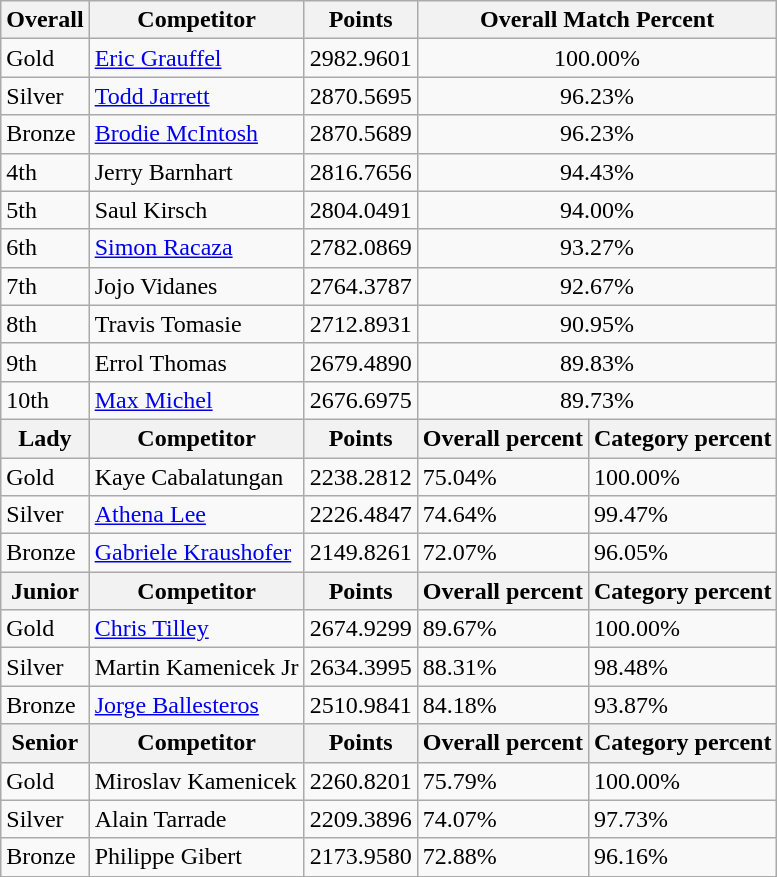<table class="wikitable sortable" style="text-align: left;">
<tr>
<th>Overall</th>
<th>Competitor</th>
<th>Points</th>
<th colspan="2">Overall Match Percent</th>
</tr>
<tr>
<td> Gold</td>
<td><a href='#'>Eric Grauffel</a></td>
<td>2982.9601</td>
<td colspan="2" style="text-align: center;">100.00%</td>
</tr>
<tr>
<td> Silver</td>
<td><a href='#'>Todd Jarrett</a></td>
<td>2870.5695</td>
<td colspan="2" style="text-align: center;">96.23%</td>
</tr>
<tr>
<td> Bronze</td>
<td><a href='#'>Brodie McIntosh</a></td>
<td>2870.5689</td>
<td colspan="2" style="text-align: center;">96.23%</td>
</tr>
<tr>
<td>4th</td>
<td>Jerry Barnhart</td>
<td>2816.7656</td>
<td colspan="2" style="text-align: center;">94.43%</td>
</tr>
<tr>
<td>5th</td>
<td>Saul Kirsch</td>
<td>2804.0491</td>
<td colspan="2" style="text-align: center;">94.00%</td>
</tr>
<tr>
<td>6th</td>
<td><a href='#'>Simon Racaza</a></td>
<td>2782.0869</td>
<td colspan="2" style="text-align: center;">93.27%</td>
</tr>
<tr>
<td>7th</td>
<td>Jojo Vidanes</td>
<td>2764.3787</td>
<td colspan="2" style="text-align: center;">92.67%</td>
</tr>
<tr>
<td>8th</td>
<td>Travis Tomasie</td>
<td>2712.8931</td>
<td colspan="2" style="text-align: center;">90.95%</td>
</tr>
<tr>
<td>9th</td>
<td>Errol Thomas</td>
<td>2679.4890</td>
<td colspan="2" style="text-align: center;">89.83%</td>
</tr>
<tr>
<td>10th</td>
<td><a href='#'>Max Michel</a></td>
<td>2676.6975</td>
<td colspan="2" style="text-align: center;">89.73%</td>
</tr>
<tr>
<th>Lady</th>
<th>Competitor</th>
<th>Points</th>
<th>Overall percent</th>
<th>Category percent</th>
</tr>
<tr>
<td> Gold</td>
<td>Kaye Cabalatungan</td>
<td>2238.2812</td>
<td>75.04%</td>
<td>100.00%</td>
</tr>
<tr>
<td> Silver</td>
<td><a href='#'>Athena Lee</a></td>
<td>2226.4847</td>
<td>74.64%</td>
<td>99.47%</td>
</tr>
<tr>
<td> Bronze</td>
<td><a href='#'>Gabriele Kraushofer</a></td>
<td>2149.8261</td>
<td>72.07%</td>
<td>96.05%</td>
</tr>
<tr>
<th>Junior</th>
<th>Competitor</th>
<th>Points</th>
<th>Overall percent</th>
<th>Category percent</th>
</tr>
<tr>
<td> Gold</td>
<td><a href='#'>Chris Tilley</a></td>
<td>2674.9299</td>
<td>89.67%</td>
<td>100.00%</td>
</tr>
<tr>
<td> Silver</td>
<td>Martin Kamenicek Jr</td>
<td>2634.3995</td>
<td>88.31%</td>
<td>98.48%</td>
</tr>
<tr>
<td> Bronze</td>
<td><a href='#'>Jorge Ballesteros</a></td>
<td>2510.9841</td>
<td>84.18%</td>
<td>93.87%</td>
</tr>
<tr>
<th>Senior</th>
<th>Competitor</th>
<th>Points</th>
<th>Overall percent</th>
<th>Category percent</th>
</tr>
<tr>
<td> Gold</td>
<td>Miroslav Kamenicek</td>
<td>2260.8201</td>
<td>75.79%</td>
<td>100.00%</td>
</tr>
<tr>
<td> Silver</td>
<td>Alain Tarrade</td>
<td>2209.3896</td>
<td>74.07%</td>
<td>97.73%</td>
</tr>
<tr>
<td> Bronze</td>
<td>Philippe Gibert</td>
<td>2173.9580</td>
<td>72.88%</td>
<td>96.16%</td>
</tr>
<tr>
</tr>
</table>
